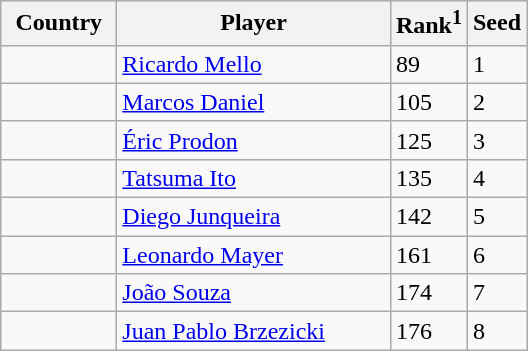<table class="sortable wikitable">
<tr>
<th width="70">Country</th>
<th width="175">Player</th>
<th>Rank<sup>1</sup></th>
<th>Seed</th>
</tr>
<tr>
<td></td>
<td><a href='#'>Ricardo Mello</a></td>
<td>89</td>
<td>1</td>
</tr>
<tr>
<td></td>
<td><a href='#'>Marcos Daniel</a></td>
<td>105</td>
<td>2</td>
</tr>
<tr>
<td></td>
<td><a href='#'>Éric Prodon</a></td>
<td>125</td>
<td>3</td>
</tr>
<tr>
<td></td>
<td><a href='#'>Tatsuma Ito</a></td>
<td>135</td>
<td>4</td>
</tr>
<tr>
<td></td>
<td><a href='#'>Diego Junqueira</a></td>
<td>142</td>
<td>5</td>
</tr>
<tr>
<td></td>
<td><a href='#'>Leonardo Mayer</a></td>
<td>161</td>
<td>6</td>
</tr>
<tr>
<td></td>
<td><a href='#'>João Souza</a></td>
<td>174</td>
<td>7</td>
</tr>
<tr>
<td></td>
<td><a href='#'>Juan Pablo Brzezicki</a></td>
<td>176</td>
<td>8</td>
</tr>
</table>
